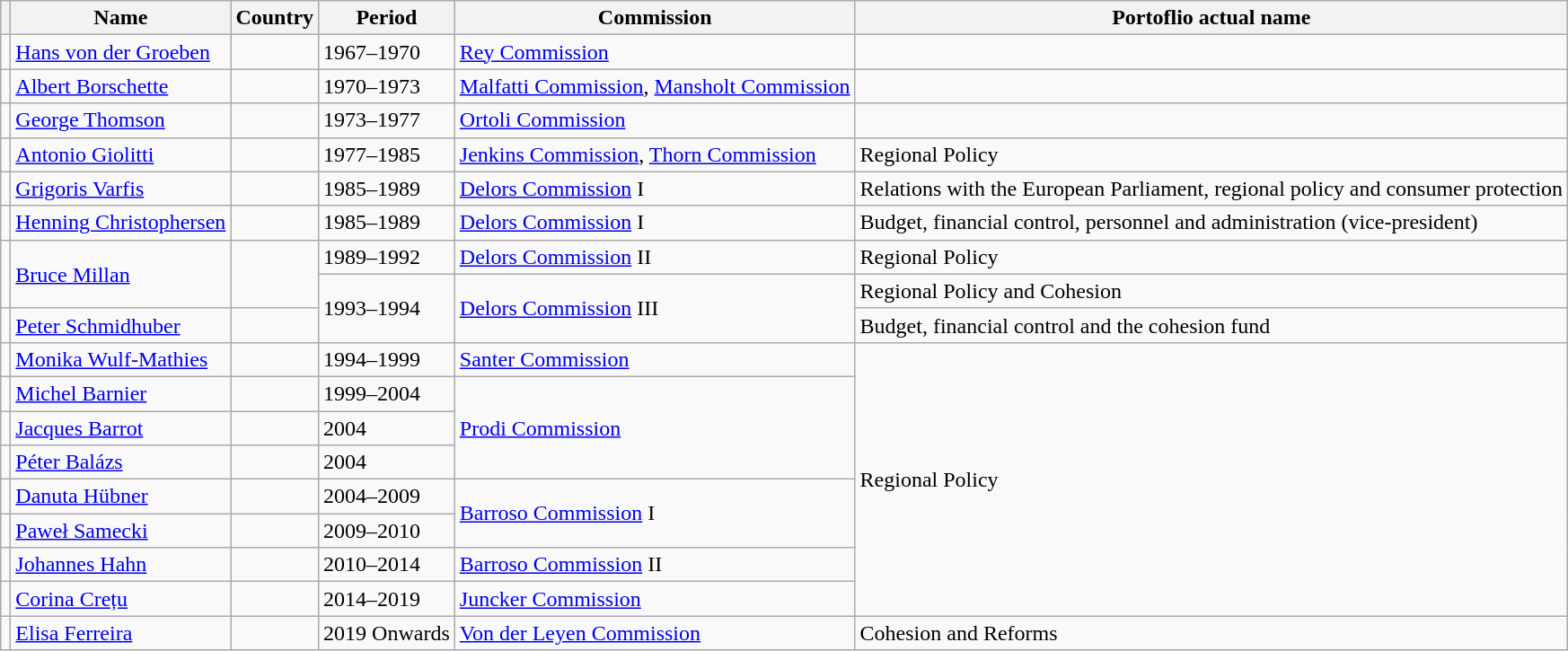<table class="wikitable">
<tr>
<th></th>
<th>Name</th>
<th>Country</th>
<th>Period</th>
<th>Commission</th>
<th>Portoflio actual name</th>
</tr>
<tr>
<td></td>
<td><a href='#'>Hans von der Groeben</a></td>
<td></td>
<td>1967–1970</td>
<td><a href='#'>Rey Commission</a></td>
<td></td>
</tr>
<tr>
<td></td>
<td><a href='#'>Albert Borschette</a></td>
<td></td>
<td>1970–1973</td>
<td><a href='#'>Malfatti Commission</a>, <a href='#'>Mansholt Commission</a></td>
<td></td>
</tr>
<tr>
<td></td>
<td><a href='#'>George Thomson</a></td>
<td></td>
<td>1973–1977</td>
<td><a href='#'>Ortoli Commission</a></td>
<td></td>
</tr>
<tr>
<td></td>
<td><a href='#'>Antonio Giolitti</a></td>
<td></td>
<td>1977–1985</td>
<td><a href='#'>Jenkins Commission</a>, <a href='#'>Thorn Commission</a></td>
<td>Regional Policy</td>
</tr>
<tr>
<td></td>
<td><a href='#'>Grigoris Varfis</a></td>
<td></td>
<td>1985–1989</td>
<td><a href='#'>Delors Commission</a> I</td>
<td>Relations with the European Parliament, regional policy and consumer protection</td>
</tr>
<tr>
<td></td>
<td><a href='#'>Henning Christophersen</a></td>
<td></td>
<td>1985–1989</td>
<td><a href='#'>Delors Commission</a> I</td>
<td>Budget, financial control, personnel and administration (vice-president)</td>
</tr>
<tr>
<td rowspan="2"></td>
<td rowspan="2"><a href='#'>Bruce Millan</a></td>
<td rowspan="2"></td>
<td>1989–1992</td>
<td><a href='#'>Delors Commission</a> II</td>
<td>Regional Policy</td>
</tr>
<tr>
<td rowspan="2">1993–1994</td>
<td rowspan="2"><a href='#'>Delors Commission</a> III</td>
<td>Regional Policy and Cohesion</td>
</tr>
<tr>
<td></td>
<td><a href='#'>Peter Schmidhuber</a></td>
<td></td>
<td>Budget, financial control and the cohesion fund</td>
</tr>
<tr>
<td></td>
<td><a href='#'>Monika Wulf-Mathies</a></td>
<td></td>
<td>1994–1999</td>
<td><a href='#'>Santer Commission</a></td>
<td rowspan="8">Regional Policy</td>
</tr>
<tr>
<td></td>
<td><a href='#'>Michel Barnier</a></td>
<td></td>
<td>1999–2004</td>
<td rowspan="3"><a href='#'>Prodi Commission</a></td>
</tr>
<tr>
<td></td>
<td><a href='#'>Jacques Barrot</a></td>
<td></td>
<td>2004</td>
</tr>
<tr>
<td></td>
<td><a href='#'>Péter Balázs</a></td>
<td></td>
<td>2004</td>
</tr>
<tr>
<td></td>
<td><a href='#'>Danuta Hübner</a></td>
<td></td>
<td>2004–2009</td>
<td rowspan="2"><a href='#'>Barroso Commission</a> I</td>
</tr>
<tr>
<td></td>
<td><a href='#'>Paweł Samecki</a></td>
<td></td>
<td>2009–2010</td>
</tr>
<tr>
<td></td>
<td><a href='#'>Johannes Hahn</a></td>
<td></td>
<td>2010–2014</td>
<td><a href='#'>Barroso Commission</a> II</td>
</tr>
<tr>
<td></td>
<td><a href='#'>Corina Crețu</a></td>
<td></td>
<td>2014–2019</td>
<td><a href='#'>Juncker Commission</a></td>
</tr>
<tr>
<td></td>
<td><a href='#'>Elisa Ferreira</a></td>
<td></td>
<td>2019 Onwards</td>
<td><a href='#'>Von der Leyen Commission</a></td>
<td>Cohesion and Reforms</td>
</tr>
</table>
